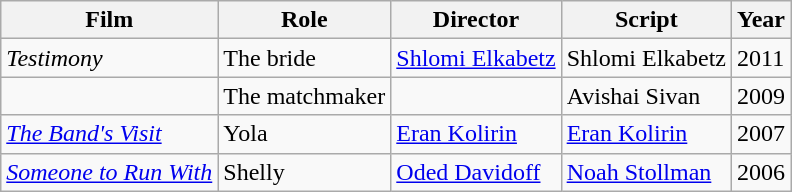<table class="wikitable">
<tr>
<th>Film</th>
<th>Role</th>
<th>Director</th>
<th>Script</th>
<th>Year</th>
</tr>
<tr>
<td><em>Testimony</em></td>
<td>The bride</td>
<td><a href='#'>Shlomi Elkabetz</a></td>
<td>Shlomi Elkabetz</td>
<td>2011</td>
</tr>
<tr>
<td></td>
<td>The matchmaker</td>
<td></td>
<td>Avishai Sivan</td>
<td>2009</td>
</tr>
<tr>
<td><em><a href='#'>The Band's Visit</a></em></td>
<td>Yola</td>
<td><a href='#'>Eran Kolirin</a></td>
<td><a href='#'>Eran Kolirin</a></td>
<td>2007</td>
</tr>
<tr>
<td><em><a href='#'>Someone to Run With</a></em></td>
<td>Shelly</td>
<td><a href='#'>Oded Davidoff</a></td>
<td><a href='#'>Noah Stollman</a></td>
<td>2006</td>
</tr>
</table>
